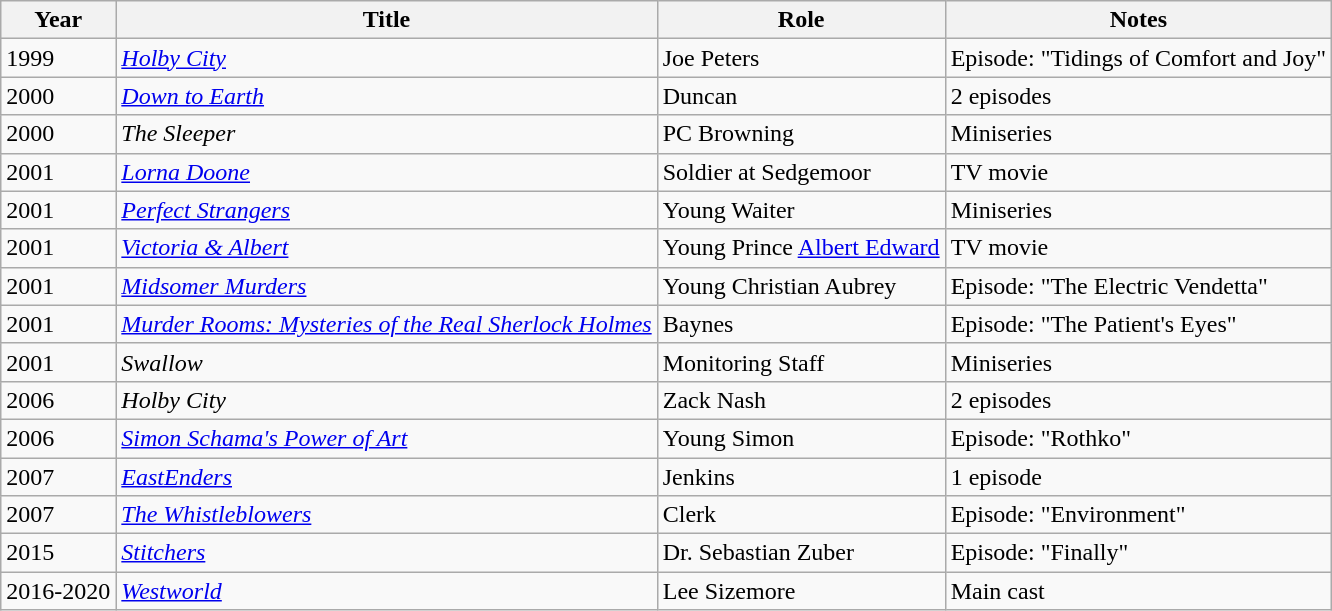<table class = "wikitable sortable">
<tr>
<th>Year</th>
<th>Title</th>
<th>Role</th>
<th>Notes</th>
</tr>
<tr>
<td>1999</td>
<td><em><a href='#'>Holby City</a></em></td>
<td>Joe Peters</td>
<td>Episode: "Tidings of Comfort and Joy"</td>
</tr>
<tr>
<td>2000</td>
<td><em><a href='#'>Down to Earth</a></em></td>
<td>Duncan</td>
<td>2 episodes</td>
</tr>
<tr>
<td>2000</td>
<td><em>The Sleeper</em></td>
<td>PC Browning</td>
<td>Miniseries</td>
</tr>
<tr>
<td>2001</td>
<td><em><a href='#'>Lorna Doone</a></em></td>
<td>Soldier at Sedgemoor</td>
<td>TV movie</td>
</tr>
<tr>
<td>2001</td>
<td><em><a href='#'>Perfect Strangers</a></em></td>
<td>Young Waiter</td>
<td>Miniseries</td>
</tr>
<tr>
<td>2001</td>
<td><em><a href='#'>Victoria & Albert</a></em></td>
<td>Young Prince <a href='#'>Albert Edward</a></td>
<td>TV movie</td>
</tr>
<tr>
<td>2001</td>
<td><em><a href='#'>Midsomer Murders</a></em></td>
<td>Young Christian Aubrey</td>
<td>Episode: "The Electric Vendetta"</td>
</tr>
<tr>
<td>2001</td>
<td><em><a href='#'>Murder Rooms: Mysteries of the Real Sherlock Holmes</a></em></td>
<td>Baynes</td>
<td>Episode: "The Patient's Eyes"</td>
</tr>
<tr>
<td>2001</td>
<td><em>Swallow</em></td>
<td>Monitoring Staff</td>
<td>Miniseries</td>
</tr>
<tr>
<td>2006</td>
<td><em>Holby City</em></td>
<td>Zack Nash</td>
<td>2 episodes</td>
</tr>
<tr>
<td>2006</td>
<td><em><a href='#'>Simon Schama's Power of Art</a></em></td>
<td>Young Simon</td>
<td>Episode: "Rothko"</td>
</tr>
<tr>
<td>2007</td>
<td><em><a href='#'>EastEnders</a></em></td>
<td>Jenkins</td>
<td>1 episode</td>
</tr>
<tr>
<td>2007</td>
<td><em><a href='#'>The Whistleblowers</a></em></td>
<td>Clerk</td>
<td>Episode: "Environment"</td>
</tr>
<tr>
<td>2015</td>
<td><em><a href='#'>Stitchers</a></em></td>
<td>Dr. Sebastian Zuber</td>
<td>Episode: "Finally"</td>
</tr>
<tr>
<td>2016-2020</td>
<td><em><a href='#'>Westworld</a></em></td>
<td>Lee Sizemore</td>
<td>Main cast</td>
</tr>
</table>
